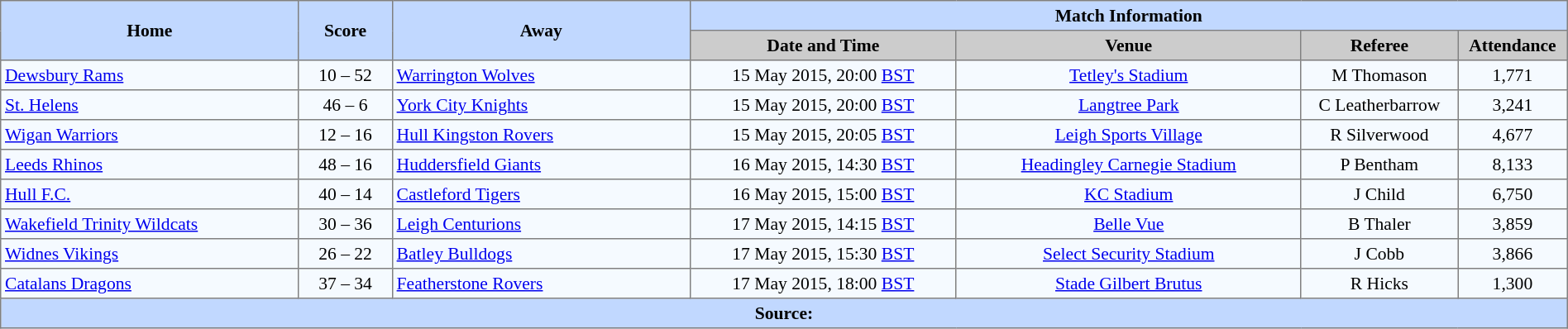<table border=1 style="border-collapse:collapse; font-size:90%; text-align:center;" cellpadding=3 cellspacing=0 width=100%>
<tr bgcolor=#C1D8FF>
<th rowspan=2 width=19%>Home</th>
<th rowspan=2 width=6%>Score</th>
<th rowspan=2 width=19%>Away</th>
<th colspan=6>Match Information</th>
</tr>
<tr bgcolor=#CCCCCC>
<th width=17%>Date and Time</th>
<th width=22%>Venue</th>
<th width=10%>Referee</th>
<th width=7%>Attendance</th>
</tr>
<tr bgcolor=#F5FAFF>
<td align=left> <a href='#'>Dewsbury Rams</a></td>
<td>10 – 52</td>
<td align=left> <a href='#'>Warrington Wolves</a></td>
<td>15 May 2015, 20:00 <a href='#'>BST</a></td>
<td><a href='#'>Tetley's Stadium</a></td>
<td>M Thomason</td>
<td>1,771</td>
</tr>
<tr bgcolor=#F5FAFF>
<td align=left> <a href='#'>St. Helens</a></td>
<td>46 – 6</td>
<td align=left> <a href='#'>York City Knights</a></td>
<td>15 May 2015, 20:00 <a href='#'>BST</a></td>
<td><a href='#'>Langtree Park</a></td>
<td>C Leatherbarrow</td>
<td>3,241</td>
</tr>
<tr bgcolor=#F5FAFF>
<td align=left> <a href='#'>Wigan Warriors</a></td>
<td>12 – 16</td>
<td align=left> <a href='#'>Hull Kingston Rovers</a></td>
<td>15 May 2015, 20:05 <a href='#'>BST</a></td>
<td><a href='#'>Leigh Sports Village</a></td>
<td>R Silverwood</td>
<td>4,677</td>
</tr>
<tr bgcolor=#F5FAFF>
<td align=left> <a href='#'>Leeds Rhinos</a></td>
<td>48 – 16</td>
<td align=left> <a href='#'>Huddersfield Giants</a></td>
<td>16 May 2015, 14:30 <a href='#'>BST</a></td>
<td><a href='#'>Headingley Carnegie Stadium</a></td>
<td>P Bentham</td>
<td>8,133</td>
</tr>
<tr bgcolor=#F5FAFF>
<td align=left> <a href='#'>Hull F.C.</a></td>
<td>40 – 14</td>
<td align=left> <a href='#'>Castleford Tigers</a></td>
<td>16 May 2015, 15:00 <a href='#'>BST</a></td>
<td><a href='#'>KC Stadium</a></td>
<td>J Child</td>
<td>6,750</td>
</tr>
<tr bgcolor=#F5FAFF>
<td align=left> <a href='#'>Wakefield Trinity Wildcats</a></td>
<td>30 – 36</td>
<td align=left> <a href='#'>Leigh Centurions</a></td>
<td>17 May 2015, 14:15 <a href='#'>BST</a></td>
<td><a href='#'>Belle Vue</a></td>
<td>B Thaler</td>
<td>3,859</td>
</tr>
<tr bgcolor=#F5FAFF>
<td align=left> <a href='#'>Widnes Vikings</a></td>
<td>26 – 22</td>
<td align=left> <a href='#'>Batley Bulldogs</a></td>
<td>17 May 2015, 15:30 <a href='#'>BST</a></td>
<td><a href='#'>Select Security Stadium</a></td>
<td>J Cobb</td>
<td>3,866</td>
</tr>
<tr bgcolor=#F5FAFF>
<td align=left> <a href='#'>Catalans Dragons</a></td>
<td>37 – 34</td>
<td align=left> <a href='#'>Featherstone Rovers</a></td>
<td>17 May 2015, 18:00 <a href='#'>BST</a></td>
<td><a href='#'>Stade Gilbert Brutus</a></td>
<td>R Hicks</td>
<td>1,300</td>
</tr>
<tr style="background:#c1d8ff;">
<th colspan=12>Source:</th>
</tr>
</table>
